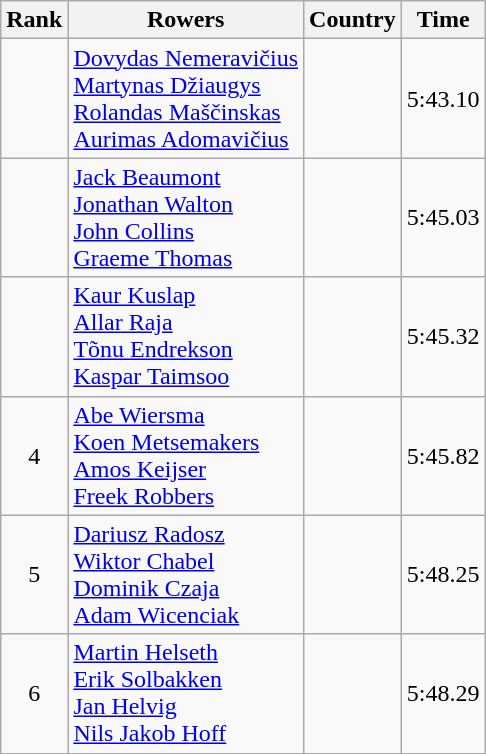<table class="wikitable" style="text-align:center">
<tr>
<th>Rank</th>
<th>Rowers</th>
<th>Country</th>
<th>Time</th>
</tr>
<tr>
<td></td>
<td align="left"><a href='#'>Dovydas Nemeravičius</a><br><a href='#'>Martynas Džiaugys</a><br><a href='#'>Rolandas Maščinskas</a><br><a href='#'>Aurimas Adomavičius</a></td>
<td align="left"></td>
<td>5:43.10</td>
</tr>
<tr>
<td></td>
<td align="left"><a href='#'>Jack Beaumont</a><br><a href='#'>Jonathan Walton</a><br><a href='#'>John Collins</a><br><a href='#'>Graeme Thomas</a></td>
<td align="left"></td>
<td>5:45.03</td>
</tr>
<tr>
<td></td>
<td align="left"><a href='#'>Kaur Kuslap</a><br><a href='#'>Allar Raja</a><br><a href='#'>Tõnu Endrekson</a><br><a href='#'>Kaspar Taimsoo</a></td>
<td align="left"></td>
<td>5:45.32</td>
</tr>
<tr>
<td>4</td>
<td align="left"><a href='#'>Abe Wiersma</a><br><a href='#'>Koen Metsemakers</a><br><a href='#'>Amos Keijser</a><br><a href='#'>Freek Robbers</a></td>
<td align="left"></td>
<td>5:45.82</td>
</tr>
<tr>
<td>5</td>
<td align="left"><a href='#'>Dariusz Radosz</a><br><a href='#'>Wiktor Chabel</a><br><a href='#'>Dominik Czaja</a><br><a href='#'>Adam Wicenciak</a></td>
<td align="left"></td>
<td>5:48.25</td>
</tr>
<tr>
<td>6</td>
<td align="left"><a href='#'>Martin Helseth</a><br><a href='#'>Erik Solbakken</a><br><a href='#'>Jan Helvig</a><br><a href='#'>Nils Jakob Hoff</a></td>
<td align="left"></td>
<td>5:48.29</td>
</tr>
</table>
